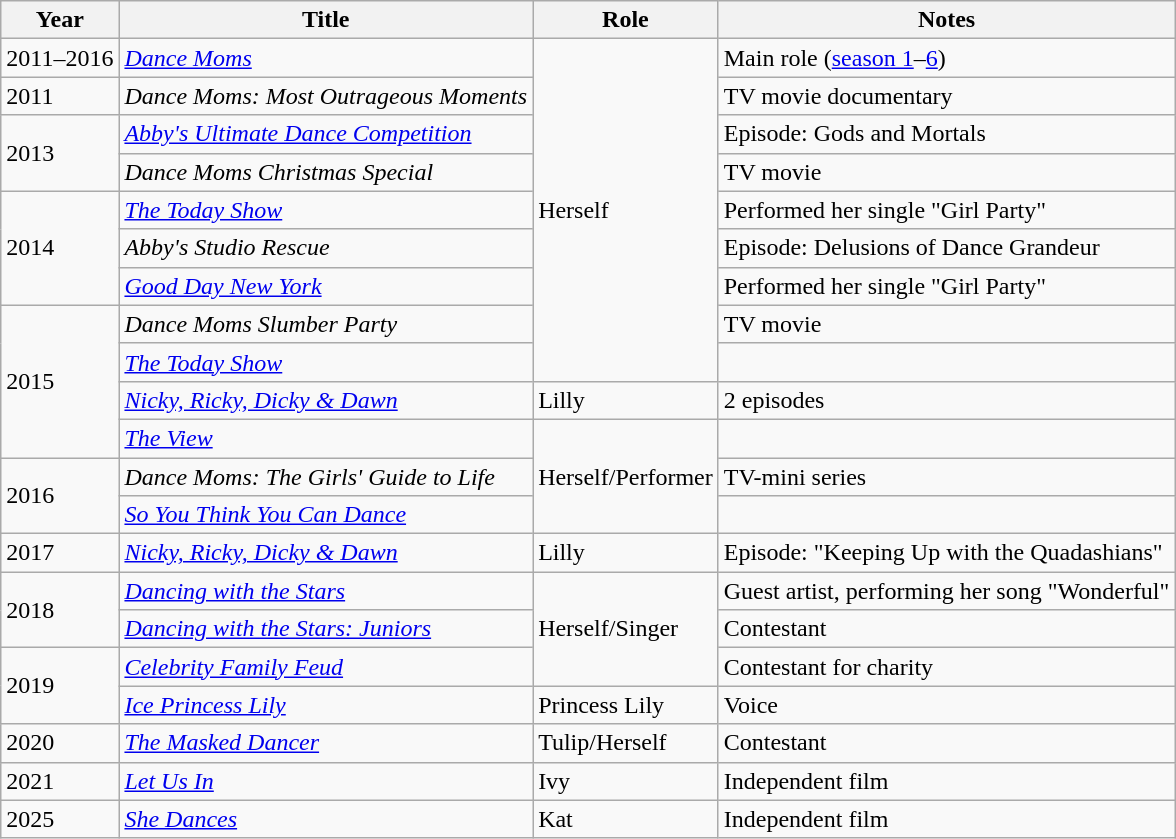<table class="wikitable sortable">
<tr>
<th>Year</th>
<th>Title</th>
<th>Role</th>
<th class="unsortable">Notes</th>
</tr>
<tr>
<td>2011–2016</td>
<td><em><a href='#'>Dance Moms</a></em></td>
<td rowspan="9">Herself</td>
<td>Main role (<a href='#'>season 1</a>–<a href='#'>6</a>)</td>
</tr>
<tr>
<td>2011</td>
<td><em>Dance Moms: Most Outrageous Moments</em></td>
<td>TV movie documentary</td>
</tr>
<tr>
<td rowspan="2">2013</td>
<td><em><a href='#'>Abby's Ultimate Dance Competition</a></em></td>
<td>Episode: Gods and Mortals</td>
</tr>
<tr>
<td><em>Dance Moms Christmas Special</em></td>
<td>TV movie</td>
</tr>
<tr>
<td rowspan="3">2014</td>
<td><em><a href='#'>The Today Show</a></em></td>
<td>Performed her single "Girl Party"</td>
</tr>
<tr>
<td><em>Abby's Studio Rescue</em></td>
<td>Episode: Delusions of Dance Grandeur</td>
</tr>
<tr>
<td><em><a href='#'>Good Day New York</a></em></td>
<td>Performed her single "Girl Party"</td>
</tr>
<tr>
<td rowspan="4">2015</td>
<td><em>Dance Moms Slumber Party</em></td>
<td>TV movie</td>
</tr>
<tr>
<td><em><a href='#'>The Today Show</a></em></td>
<td></td>
</tr>
<tr>
<td><em><a href='#'>Nicky, Ricky, Dicky & Dawn</a></em></td>
<td>Lilly</td>
<td>2 episodes</td>
</tr>
<tr>
<td><em><a href='#'>The View</a></em></td>
<td rowspan="3">Herself/Performer</td>
<td></td>
</tr>
<tr>
<td rowspan="2">2016</td>
<td><em>Dance Moms: The Girls' Guide to Life</em></td>
<td>TV-mini series</td>
</tr>
<tr>
<td><em><a href='#'>So You Think You Can Dance</a></em></td>
<td></td>
</tr>
<tr>
<td>2017</td>
<td><em><a href='#'>Nicky, Ricky, Dicky & Dawn</a></em></td>
<td>Lilly</td>
<td>Episode: "Keeping Up with the Quadashians"</td>
</tr>
<tr>
<td rowspan="2">2018</td>
<td><em><a href='#'>Dancing with the Stars</a></em></td>
<td rowspan="3">Herself/Singer</td>
<td>Guest artist, performing her song "Wonderful"</td>
</tr>
<tr>
<td><em><a href='#'>Dancing with the Stars: Juniors</a></em></td>
<td>Contestant</td>
</tr>
<tr>
<td rowspan="2">2019</td>
<td><em><a href='#'>Celebrity Family Feud</a></em></td>
<td>Contestant for charity</td>
</tr>
<tr>
<td><em><a href='#'>Ice Princess Lily</a></em></td>
<td>Princess Lily</td>
<td>Voice</td>
</tr>
<tr>
<td>2020</td>
<td><em><a href='#'>The Masked Dancer</a></em></td>
<td>Tulip/Herself</td>
<td>Contestant</td>
</tr>
<tr>
<td>2021</td>
<td><em><a href='#'>Let Us In</a></em></td>
<td>Ivy</td>
<td>Independent film</td>
</tr>
<tr>
<td>2025</td>
<td><em><a href='#'>She Dances</a></em></td>
<td>Kat</td>
<td>Independent film</td>
</tr>
</table>
